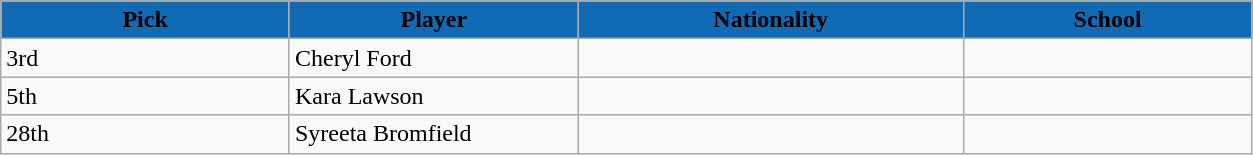<table class="wikitable sortable sortable">
<tr>
<th style="background:#106bb4; width:15%;">Pick</th>
<th style="background:#106bb4; width:15%;">Player</th>
<th style="background:#106bb4; width:20%;">Nationality</th>
<th style="background:#106bb4; width:15%;">School</th>
</tr>
<tr>
<td>3rd</td>
<td>Cheryl Ford</td>
<td></td>
<td></td>
</tr>
<tr>
<td>5th</td>
<td>Kara Lawson</td>
<td></td>
<td></td>
</tr>
<tr>
<td>28th</td>
<td>Syreeta Bromfield</td>
<td></td>
<td></td>
</tr>
</table>
